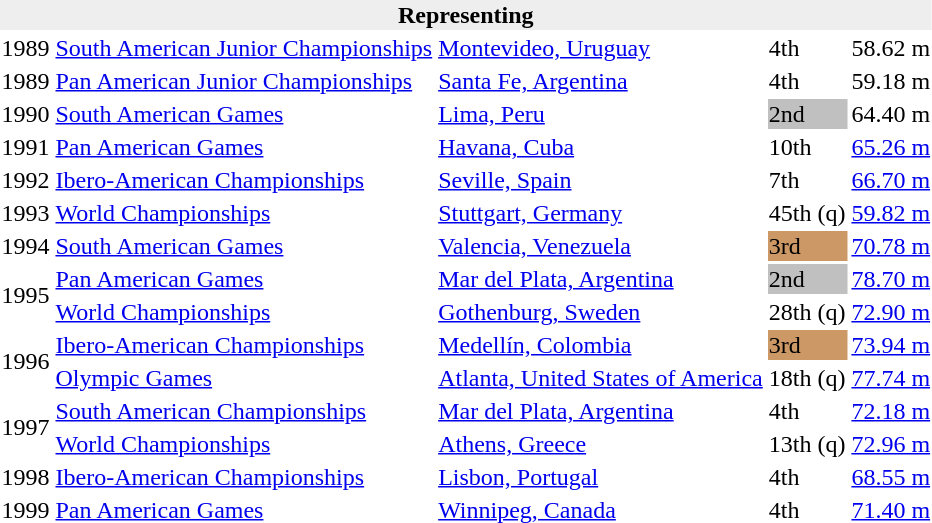<table>
<tr>
<th style="background:#eee;" colspan="6">Representing </th>
</tr>
<tr>
<td>1989</td>
<td><a href='#'>South American Junior Championships</a></td>
<td><a href='#'>Montevideo, Uruguay</a></td>
<td>4th</td>
<td>58.62 m</td>
</tr>
<tr>
<td>1989</td>
<td><a href='#'>Pan American Junior Championships</a></td>
<td><a href='#'>Santa Fe, Argentina</a></td>
<td>4th</td>
<td>59.18 m</td>
</tr>
<tr>
<td>1990</td>
<td><a href='#'>South American Games</a></td>
<td><a href='#'>Lima, Peru</a></td>
<td style="background:silver;">2nd</td>
<td>64.40 m</td>
</tr>
<tr>
<td>1991</td>
<td><a href='#'>Pan American Games</a></td>
<td><a href='#'>Havana, Cuba</a></td>
<td>10th</td>
<td><a href='#'>65.26 m</a></td>
</tr>
<tr>
<td>1992</td>
<td><a href='#'>Ibero-American Championships</a></td>
<td><a href='#'>Seville, Spain</a></td>
<td>7th</td>
<td><a href='#'>66.70 m</a></td>
</tr>
<tr>
<td>1993</td>
<td><a href='#'>World Championships</a></td>
<td><a href='#'>Stuttgart, Germany</a></td>
<td>45th (q)</td>
<td><a href='#'>59.82 m</a></td>
</tr>
<tr>
<td>1994</td>
<td><a href='#'>South American Games</a></td>
<td><a href='#'>Valencia, Venezuela</a></td>
<td style="background:#c96;">3rd</td>
<td><a href='#'>70.78 m</a></td>
</tr>
<tr>
<td rowspan=2>1995</td>
<td><a href='#'>Pan American Games</a></td>
<td><a href='#'>Mar del Plata, Argentina</a></td>
<td style="background:silver;">2nd</td>
<td><a href='#'>78.70 m</a></td>
</tr>
<tr>
<td><a href='#'>World Championships</a></td>
<td><a href='#'>Gothenburg, Sweden</a></td>
<td>28th (q)</td>
<td><a href='#'>72.90 m</a></td>
</tr>
<tr>
<td rowspan=2>1996</td>
<td><a href='#'>Ibero-American Championships</a></td>
<td><a href='#'>Medellín, Colombia</a></td>
<td style="background:#c96;">3rd</td>
<td><a href='#'>73.94 m</a></td>
</tr>
<tr>
<td><a href='#'>Olympic Games</a></td>
<td><a href='#'>Atlanta, United States of America</a></td>
<td>18th (q)</td>
<td><a href='#'>77.74 m</a></td>
</tr>
<tr>
<td rowspan=2>1997</td>
<td><a href='#'>South American Championships</a></td>
<td><a href='#'>Mar del Plata, Argentina</a></td>
<td>4th</td>
<td><a href='#'>72.18 m</a></td>
</tr>
<tr>
<td><a href='#'>World Championships</a></td>
<td><a href='#'>Athens, Greece</a></td>
<td>13th (q)</td>
<td><a href='#'>72.96 m</a></td>
</tr>
<tr>
<td>1998</td>
<td><a href='#'>Ibero-American Championships</a></td>
<td><a href='#'>Lisbon, Portugal</a></td>
<td>4th</td>
<td><a href='#'>68.55 m</a></td>
</tr>
<tr>
<td>1999</td>
<td><a href='#'>Pan American Games</a></td>
<td><a href='#'>Winnipeg, Canada</a></td>
<td>4th</td>
<td><a href='#'>71.40 m</a></td>
</tr>
</table>
